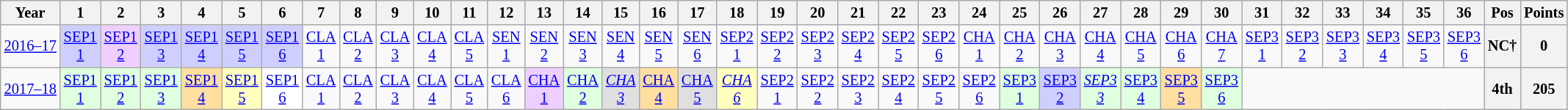<table class="wikitable" style="text-align:center; font-size:85%">
<tr>
<th>Year</th>
<th>1</th>
<th>2</th>
<th>3</th>
<th>4</th>
<th>5</th>
<th>6</th>
<th>7</th>
<th>8</th>
<th>9</th>
<th>10</th>
<th>11</th>
<th>12</th>
<th>13</th>
<th>14</th>
<th>15</th>
<th>16</th>
<th>17</th>
<th>18</th>
<th>19</th>
<th>20</th>
<th>21</th>
<th>22</th>
<th>23</th>
<th>24</th>
<th>25</th>
<th>26</th>
<th>27</th>
<th>28</th>
<th>29</th>
<th>30</th>
<th>31</th>
<th>32</th>
<th>33</th>
<th>34</th>
<th>35</th>
<th>36</th>
<th>Pos</th>
<th>Points</th>
</tr>
<tr>
<td nowrap><a href='#'>2016–17</a></td>
<td style="background:#CFCFFF;"><a href='#'>SEP1<br>1</a><br></td>
<td style="background:#EFCFFF;"><a href='#'>SEP1<br>2</a><br></td>
<td style="background:#CFCFFF;"><a href='#'>SEP1<br>3</a><br></td>
<td style="background:#CFCFFF;"><a href='#'>SEP1<br>4</a><br></td>
<td style="background:#CFCFFF;"><a href='#'>SEP1<br>5</a><br></td>
<td style="background:#CFCFFF;"><a href='#'>SEP1<br>6</a><br></td>
<td style="background:#;"><a href='#'>CLA<br>1</a></td>
<td style="background:#;"><a href='#'>CLA<br>2</a></td>
<td style="background:#;"><a href='#'>CLA<br>3</a></td>
<td style="background:#;"><a href='#'>CLA<br>4</a></td>
<td style="background:#;"><a href='#'>CLA<br>5</a></td>
<td style="background:#;"><a href='#'>SEN<br>1</a></td>
<td style="background:#;"><a href='#'>SEN<br>2</a></td>
<td style="background:#;"><a href='#'>SEN<br>3</a></td>
<td style="background:#;"><a href='#'>SEN<br>4</a></td>
<td style="background:#;"><a href='#'>SEN<br>5</a></td>
<td style="background:#;"><a href='#'>SEN<br>6</a></td>
<td style="background:#;"><a href='#'>SEP2<br>1</a></td>
<td style="background:#;"><a href='#'>SEP2<br>2</a></td>
<td style="background:#;"><a href='#'>SEP2<br>3</a></td>
<td style="background:#;"><a href='#'>SEP2<br>4</a></td>
<td style="background:#;"><a href='#'>SEP2<br>5</a></td>
<td style="background:#;"><a href='#'>SEP2<br>6</a></td>
<td style="background:#;"><a href='#'>CHA<br>1</a></td>
<td style="background:#;"><a href='#'>CHA<br>2</a></td>
<td style="background:#;"><a href='#'>CHA<br>3</a></td>
<td style="background:#;"><a href='#'>CHA<br>4</a></td>
<td style="background:#;"><a href='#'>CHA<br>5</a></td>
<td style="background:#;"><a href='#'>CHA<br>6</a></td>
<td style="background:#;"><a href='#'>CHA<br>7</a></td>
<td style="background:#;"><a href='#'>SEP3<br>1</a></td>
<td style="background:#;"><a href='#'>SEP3<br>2</a></td>
<td style="background:#;"><a href='#'>SEP3<br>3</a></td>
<td style="background:#;"><a href='#'>SEP3<br>4</a></td>
<td style="background:#;"><a href='#'>SEP3<br>5</a></td>
<td style="background:#;"><a href='#'>SEP3<br>6</a></td>
<th>NC†</th>
<th>0</th>
</tr>
<tr>
<td nowrap><a href='#'>2017–18</a></td>
<td style="background:#DFFFDF;"><a href='#'>SEP1<br>1</a><br></td>
<td style="background:#DFFFDF;"><a href='#'>SEP1<br>2</a><br></td>
<td style="background:#DFFFDF;"><a href='#'>SEP1<br>3</a><br></td>
<td style="background:#FFDF9F;"><a href='#'>SEP1<br>4</a><br></td>
<td style="background:#FFFFBF;"><a href='#'>SEP1<br>5</a><br></td>
<td style="background:#FFFFFF;"><a href='#'>SEP1<br>6</a><br></td>
<td style="background:#;"><a href='#'>CLA<br>1</a></td>
<td style="background:#;"><a href='#'>CLA<br>2</a></td>
<td style="background:#;"><a href='#'>CLA<br>3</a></td>
<td style="background:#;"><a href='#'>CLA<br>4</a></td>
<td style="background:#;"><a href='#'>CLA<br>5</a></td>
<td style="background:#;"><a href='#'>CLA<br>6</a></td>
<td style="background:#EFCFFF;"><a href='#'>CHA<br>1</a><br></td>
<td style="background:#DFFFDF;"><a href='#'>CHA<br>2</a><br></td>
<td style="background:#DFDFDF;"><em><a href='#'>CHA<br>3</a></em><br></td>
<td style="background:#FFDF9F;"><a href='#'>CHA<br>4</a><br></td>
<td style="background:#DFDFDF;"><a href='#'>CHA<br>5</a><br></td>
<td style="background:#FFFFBF;"><em><a href='#'>CHA<br>6</a></em><br></td>
<td style="background:#;"><a href='#'>SEP2<br>1</a></td>
<td style="background:#;"><a href='#'>SEP2<br>2</a></td>
<td style="background:#;"><a href='#'>SEP2<br>3</a></td>
<td style="background:#;"><a href='#'>SEP2<br>4</a></td>
<td style="background:#;"><a href='#'>SEP2<br>5</a></td>
<td style="background:#;"><a href='#'>SEP2<br>6</a></td>
<td style="background:#DFFFDF;"><a href='#'>SEP3<br>1</a><br></td>
<td style="background:#CFCFFF;"><a href='#'>SEP3<br>2</a><br></td>
<td style="background:#DFFFDF;"><em><a href='#'>SEP3<br>3</a></em><br></td>
<td style="background:#DFFFDF;"><a href='#'>SEP3<br>4</a><br></td>
<td style="background:#FFDF9F;"><a href='#'>SEP3<br>5</a><br></td>
<td style="background:#DFFFDF;"><a href='#'>SEP3<br>6</a><br></td>
<td colspan=6></td>
<th>4th</th>
<th>205</th>
</tr>
</table>
